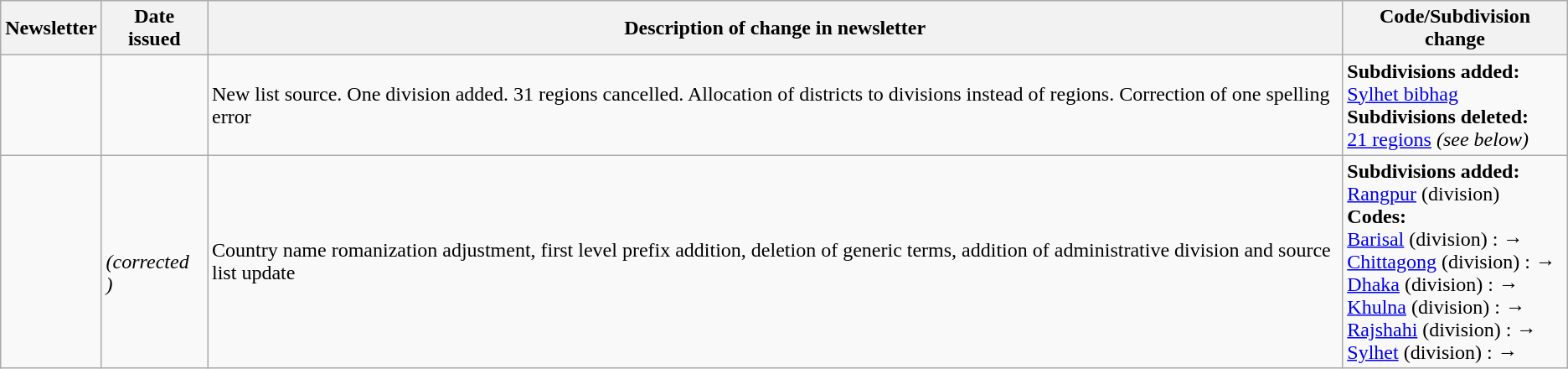<table class="wikitable">
<tr>
<th>Newsletter</th>
<th>Date issued</th>
<th>Description of change in newsletter</th>
<th>Code/Subdivision change</th>
</tr>
<tr>
<td id="I-2"></td>
<td></td>
<td>New list source. One division added. 31 regions cancelled. Allocation of districts to divisions instead of regions. Correction of one spelling error</td>
<td style=white-space:nowrap><strong>Subdivisions added:</strong><br>  <a href='#'>Sylhet bibhag</a><br> <strong>Subdivisions deleted:</strong><br> <a href='#'>21 regions</a> <em>(see below)</em></td>
</tr>
<tr>
<td id="II-3"></td>
<td><br> <em>(corrected<br> )</em></td>
<td>Country name romanization adjustment, first level prefix addition, deletion of generic terms, addition of administrative division and source list update</td>
<td style=white-space:nowrap><strong>Subdivisions added:</strong><br>  <a href='#'>Rangpur</a> (division)<br> <strong>Codes:</strong><br> <a href='#'>Barisal</a> (division) :  → <br> <a href='#'>Chittagong</a> (division) :  → <br> <a href='#'>Dhaka</a> (division) :  → <br> <a href='#'>Khulna</a> (division) :  → <br> <a href='#'>Rajshahi</a> (division) :  → <br> <a href='#'>Sylhet</a> (division) :  → </td>
</tr>
</table>
